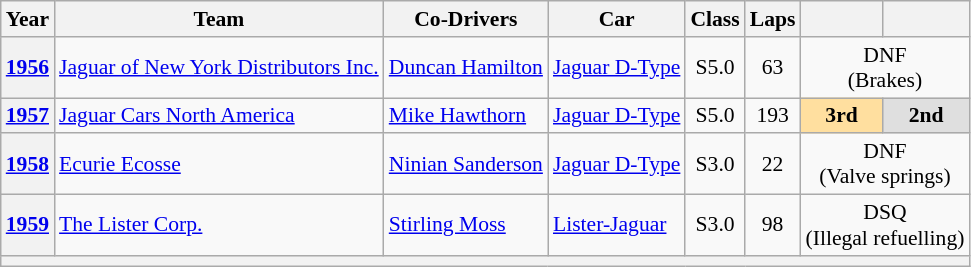<table class="wikitable" style="text-align:center; font-size:90%">
<tr>
<th>Year</th>
<th>Team</th>
<th>Co-Drivers</th>
<th>Car</th>
<th>Class</th>
<th>Laps</th>
<th></th>
<th></th>
</tr>
<tr>
<th><a href='#'>1956</a></th>
<td align=left> <a href='#'>Jaguar of New York Distributors Inc.</a></td>
<td align=left> <a href='#'>Duncan Hamilton</a></td>
<td align=left><a href='#'>Jaguar D-Type</a></td>
<td>S5.0</td>
<td>63</td>
<td colspan=2>DNF<br>(Brakes)</td>
</tr>
<tr>
<th><a href='#'>1957</a></th>
<td align=left> <a href='#'>Jaguar Cars North America</a></td>
<td align=left> <a href='#'>Mike Hawthorn</a></td>
<td align=left><a href='#'>Jaguar D-Type</a></td>
<td>S5.0</td>
<td>193</td>
<td style="background:#ffdf9f;"><strong>3rd</strong></td>
<td style="background:#dfdfdf;"><strong>2nd</strong></td>
</tr>
<tr>
<th><a href='#'>1958</a></th>
<td align=left> <a href='#'>Ecurie Ecosse</a></td>
<td align=left> <a href='#'>Ninian Sanderson</a></td>
<td align=left><a href='#'>Jaguar D-Type</a></td>
<td>S3.0</td>
<td>22</td>
<td colspan=2>DNF<br>(Valve springs)</td>
</tr>
<tr>
<th><a href='#'>1959</a></th>
<td align=left> <a href='#'>The Lister Corp.</a></td>
<td align=left> <a href='#'>Stirling Moss</a></td>
<td align=left><a href='#'>Lister-Jaguar</a></td>
<td>S3.0</td>
<td>98</td>
<td colspan=2>DSQ<br>(Illegal refuelling)</td>
</tr>
<tr>
<th colspan="8"></th>
</tr>
</table>
